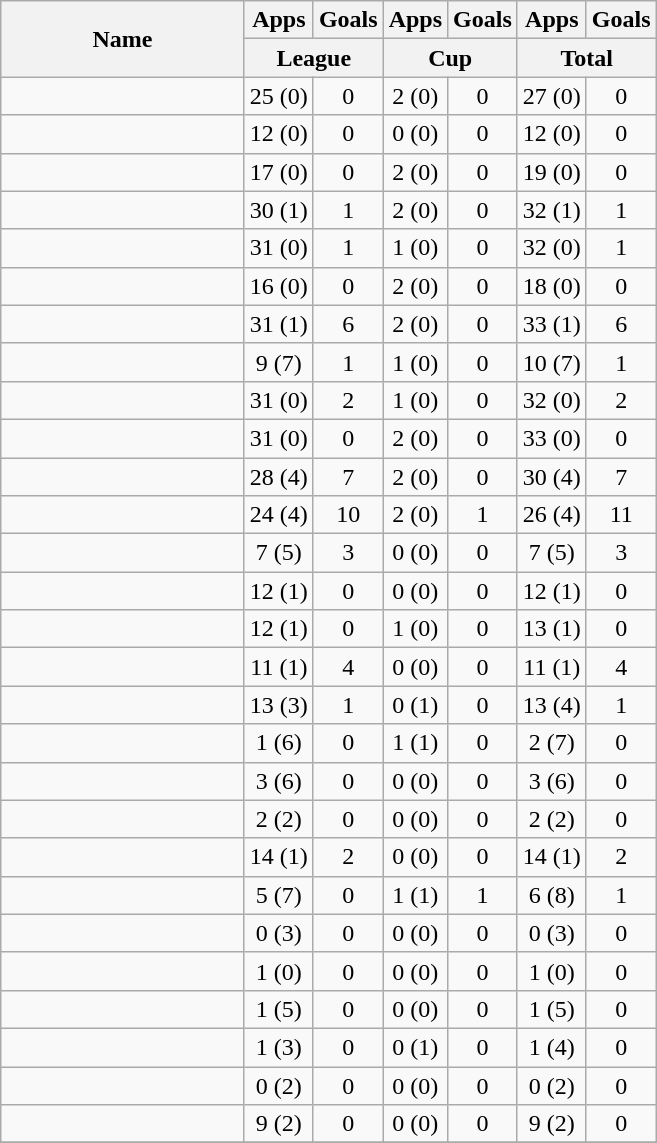<table class="wikitable sortable" style="text-align:center">
<tr>
<th rowspan="2" width="155">Name</th>
<th>Apps</th>
<th>Goals</th>
<th>Apps</th>
<th>Goals</th>
<th>Apps</th>
<th>Goals</th>
</tr>
<tr class="unsortable">
<th colspan="2" width="55">League</th>
<th colspan="2" width="55">Cup</th>
<th colspan="2" width="55">Total</th>
</tr>
<tr>
<td align="left"> </td>
<td>25 (0)</td>
<td>0</td>
<td>2 (0)</td>
<td>0</td>
<td>27 (0)</td>
<td>0</td>
</tr>
<tr>
<td align="left"> </td>
<td>12 (0)</td>
<td>0</td>
<td>0 (0)</td>
<td>0</td>
<td>12 (0)</td>
<td>0</td>
</tr>
<tr>
<td align="left"> </td>
<td>17 (0)</td>
<td>0</td>
<td>2 (0)</td>
<td>0</td>
<td>19 (0)</td>
<td>0</td>
</tr>
<tr>
<td align="left"> </td>
<td>30 (1)</td>
<td>1</td>
<td>2 (0)</td>
<td>0</td>
<td>32 (1)</td>
<td>1</td>
</tr>
<tr>
<td align="left"> </td>
<td>31 (0)</td>
<td>1</td>
<td>1 (0)</td>
<td>0</td>
<td>32 (0)</td>
<td>1</td>
</tr>
<tr>
<td align="left"> </td>
<td>16 (0)</td>
<td>0</td>
<td>2 (0)</td>
<td>0</td>
<td>18 (0)</td>
<td>0</td>
</tr>
<tr>
<td align="left"> </td>
<td>31 (1)</td>
<td>6</td>
<td>2 (0)</td>
<td>0</td>
<td>33 (1)</td>
<td>6</td>
</tr>
<tr>
<td align="left"> </td>
<td>9 (7)</td>
<td>1</td>
<td>1 (0)</td>
<td>0</td>
<td>10 (7)</td>
<td>1</td>
</tr>
<tr>
<td align="left"> </td>
<td>31 (0)</td>
<td>2</td>
<td>1 (0)</td>
<td>0</td>
<td>32 (0)</td>
<td>2</td>
</tr>
<tr>
<td align="left"> </td>
<td>31 (0)</td>
<td>0</td>
<td>2 (0)</td>
<td>0</td>
<td>33 (0)</td>
<td>0</td>
</tr>
<tr>
<td align="left"> </td>
<td>28 (4)</td>
<td>7</td>
<td>2 (0)</td>
<td>0</td>
<td>30 (4)</td>
<td>7</td>
</tr>
<tr>
<td align="left"> </td>
<td>24 (4)</td>
<td>10</td>
<td>2 (0)</td>
<td>1</td>
<td>26 (4)</td>
<td>11</td>
</tr>
<tr>
<td align="left"> </td>
<td>7 (5)</td>
<td>3</td>
<td>0 (0)</td>
<td>0</td>
<td>7 (5)</td>
<td>3</td>
</tr>
<tr>
<td align="left"> </td>
<td>12 (1)</td>
<td>0</td>
<td>0 (0)</td>
<td>0</td>
<td>12 (1)</td>
<td>0</td>
</tr>
<tr>
<td align="left"> </td>
<td>12 (1)</td>
<td>0</td>
<td>1 (0)</td>
<td>0</td>
<td>13 (1)</td>
<td>0</td>
</tr>
<tr>
<td align="left"> </td>
<td>11 (1)</td>
<td>4</td>
<td>0 (0)</td>
<td>0</td>
<td>11 (1)</td>
<td>4</td>
</tr>
<tr>
<td align="left"> </td>
<td>13 (3)</td>
<td>1</td>
<td>0 (1)</td>
<td>0</td>
<td>13 (4)</td>
<td>1</td>
</tr>
<tr>
<td align="left"> </td>
<td>1 (6)</td>
<td>0</td>
<td>1 (1)</td>
<td>0</td>
<td>2 (7)</td>
<td>0</td>
</tr>
<tr>
<td align="left"> </td>
<td>3 (6)</td>
<td>0</td>
<td>0 (0)</td>
<td>0</td>
<td>3 (6)</td>
<td>0</td>
</tr>
<tr>
<td align="left"> </td>
<td>2 (2)</td>
<td>0</td>
<td>0 (0)</td>
<td>0</td>
<td>2 (2)</td>
<td>0</td>
</tr>
<tr>
<td align="left"> </td>
<td>14 (1)</td>
<td>2</td>
<td>0 (0)</td>
<td>0</td>
<td>14 (1)</td>
<td>2</td>
</tr>
<tr>
<td align="left"> </td>
<td>5 (7)</td>
<td>0</td>
<td>1 (1)</td>
<td>1</td>
<td>6 (8)</td>
<td>1</td>
</tr>
<tr>
<td align="left"> </td>
<td>0 (3)</td>
<td>0</td>
<td>0 (0)</td>
<td>0</td>
<td>0 (3)</td>
<td>0</td>
</tr>
<tr>
<td align="left"> </td>
<td>1 (0)</td>
<td>0</td>
<td>0 (0)</td>
<td>0</td>
<td>1 (0)</td>
<td>0</td>
</tr>
<tr>
<td align="left"> </td>
<td>1 (5)</td>
<td>0</td>
<td>0 (0)</td>
<td>0</td>
<td>1 (5)</td>
<td>0</td>
</tr>
<tr>
<td align="left"> </td>
<td>1 (3)</td>
<td>0</td>
<td>0 (1)</td>
<td>0</td>
<td>1 (4)</td>
<td>0</td>
</tr>
<tr>
<td align="left"> </td>
<td>0 (2)</td>
<td>0</td>
<td>0 (0)</td>
<td>0</td>
<td>0 (2)</td>
<td>0</td>
</tr>
<tr>
<td align="left"> </td>
<td>9 (2)</td>
<td>0</td>
<td>0 (0)</td>
<td>0</td>
<td>9 (2)</td>
<td>0</td>
</tr>
<tr>
</tr>
</table>
